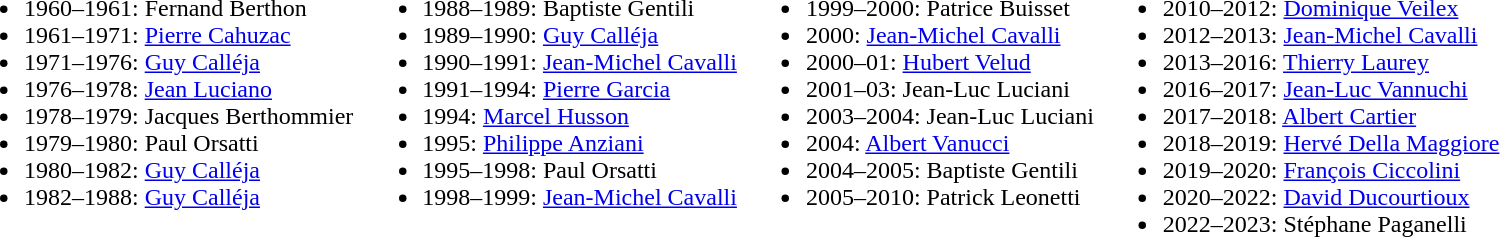<table border="0" cellpadding="2">
<tr valign="top">
<td><br><ul><li>1960–1961: Fernand Berthon</li><li>1961–1971: <a href='#'>Pierre Cahuzac</a></li><li>1971–1976: <a href='#'>Guy Calléja</a></li><li>1976–1978: <a href='#'>Jean Luciano</a></li><li>1978–1979: Jacques Berthommier</li><li>1979–1980: Paul Orsatti</li><li>1980–1982: <a href='#'>Guy Calléja</a></li><li>1982–1988: <a href='#'>Guy Calléja</a></li></ul></td>
<td><br><ul><li>1988–1989: Baptiste Gentili</li><li>1989–1990: <a href='#'>Guy Calléja</a></li><li>1990–1991: <a href='#'>Jean-Michel Cavalli</a></li><li>1991–1994: <a href='#'>Pierre Garcia</a></li><li>1994: <a href='#'>Marcel Husson</a></li><li>1995: <a href='#'>Philippe Anziani</a></li><li>1995–1998: Paul Orsatti</li><li>1998–1999: <a href='#'>Jean-Michel Cavalli</a></li></ul></td>
<td><br><ul><li>1999–2000: Patrice Buisset</li><li>2000: <a href='#'>Jean-Michel Cavalli</a></li><li>2000–01: <a href='#'>Hubert Velud</a></li><li>2001–03: Jean-Luc Luciani</li><li>2003–2004: Jean-Luc Luciani</li><li>2004: <a href='#'>Albert Vanucci</a></li><li>2004–2005: Baptiste Gentili</li><li>2005–2010: Patrick Leonetti</li></ul></td>
<td><br><ul><li>2010–2012: <a href='#'>Dominique Veilex</a></li><li>2012–2013: <a href='#'>Jean-Michel Cavalli</a></li><li>2013–2016: <a href='#'>Thierry Laurey</a></li><li>2016–2017: <a href='#'>Jean-Luc Vannuchi</a></li><li>2017–2018: <a href='#'>Albert Cartier</a></li><li>2018–2019: <a href='#'>Hervé Della Maggiore</a></li><li>2019–2020: <a href='#'>François Ciccolini</a></li><li>2020–2022: <a href='#'>David Ducourtioux</a></li><li>2022–2023: Stéphane Paganelli</li></ul></td>
</tr>
</table>
